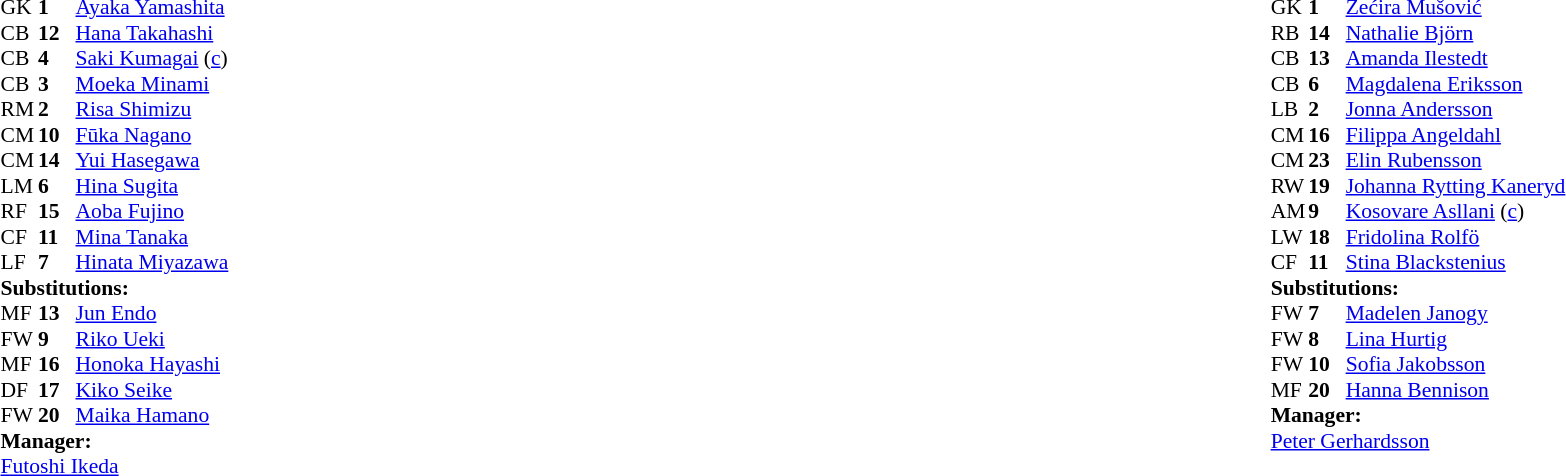<table width="100%">
<tr>
<td valign="top" width="40%"><br><table style="font-size:90%" cellspacing="0" cellpadding="0">
<tr>
<th width=25></th>
<th width=25></th>
</tr>
<tr>
<td>GK</td>
<td><strong>1</strong></td>
<td><a href='#'>Ayaka Yamashita</a></td>
</tr>
<tr>
<td>CB</td>
<td><strong>12</strong></td>
<td><a href='#'>Hana Takahashi</a></td>
<td></td>
<td></td>
</tr>
<tr>
<td>CB</td>
<td><strong>4</strong></td>
<td><a href='#'>Saki Kumagai</a> (<a href='#'>c</a>)</td>
</tr>
<tr>
<td>CB</td>
<td><strong>3</strong></td>
<td><a href='#'>Moeka Minami</a></td>
</tr>
<tr>
<td>RM</td>
<td><strong>2</strong></td>
<td><a href='#'>Risa Shimizu</a></td>
</tr>
<tr>
<td>CM</td>
<td><strong>10</strong></td>
<td><a href='#'>Fūka Nagano</a></td>
<td></td>
<td></td>
</tr>
<tr>
<td>CM</td>
<td><strong>14</strong></td>
<td><a href='#'>Yui Hasegawa</a></td>
</tr>
<tr>
<td>LM</td>
<td><strong>6</strong></td>
<td><a href='#'>Hina Sugita</a></td>
<td></td>
<td></td>
</tr>
<tr>
<td>RF</td>
<td><strong>15</strong></td>
<td><a href='#'>Aoba Fujino</a></td>
</tr>
<tr>
<td>CF</td>
<td><strong>11</strong></td>
<td><a href='#'>Mina Tanaka</a></td>
<td></td>
<td></td>
</tr>
<tr>
<td>LF</td>
<td><strong>7</strong></td>
<td><a href='#'>Hinata Miyazawa</a></td>
<td></td>
<td></td>
</tr>
<tr>
<td colspan=3><strong>Substitutions:</strong></td>
</tr>
<tr>
<td>MF</td>
<td><strong>13</strong></td>
<td><a href='#'>Jun Endo</a></td>
<td></td>
<td></td>
</tr>
<tr>
<td>FW</td>
<td><strong>9</strong></td>
<td><a href='#'>Riko Ueki</a></td>
<td></td>
<td></td>
</tr>
<tr>
<td>MF</td>
<td><strong>16</strong></td>
<td><a href='#'>Honoka Hayashi</a></td>
<td></td>
<td></td>
</tr>
<tr>
<td>DF</td>
<td><strong>17</strong></td>
<td><a href='#'>Kiko Seike</a></td>
<td></td>
<td></td>
</tr>
<tr>
<td>FW</td>
<td><strong>20</strong></td>
<td><a href='#'>Maika Hamano</a></td>
<td></td>
<td></td>
</tr>
<tr>
<td colspan=3><strong>Manager:</strong></td>
</tr>
<tr>
<td colspan=3><a href='#'>Futoshi Ikeda</a></td>
</tr>
</table>
</td>
<td valign="top"></td>
<td valign="top" width="50%"><br><table style="font-size:90%; margin:auto" cellspacing="0" cellpadding="0">
<tr>
<th width=25></th>
<th width=25></th>
</tr>
<tr>
<td>GK</td>
<td><strong>1</strong></td>
<td><a href='#'>Zećira Mušović</a></td>
</tr>
<tr>
<td>RB</td>
<td><strong>14</strong></td>
<td><a href='#'>Nathalie Björn</a></td>
</tr>
<tr>
<td>CB</td>
<td><strong>13</strong></td>
<td><a href='#'>Amanda Ilestedt</a></td>
</tr>
<tr>
<td>CB</td>
<td><strong>6</strong></td>
<td><a href='#'>Magdalena Eriksson</a></td>
</tr>
<tr>
<td>LB</td>
<td><strong>2</strong></td>
<td><a href='#'>Jonna Andersson</a></td>
</tr>
<tr>
<td>CM</td>
<td><strong>16</strong></td>
<td><a href='#'>Filippa Angeldahl</a></td>
</tr>
<tr>
<td>CM</td>
<td><strong>23</strong></td>
<td><a href='#'>Elin Rubensson</a></td>
<td></td>
<td></td>
</tr>
<tr>
<td>RW</td>
<td><strong>19</strong></td>
<td><a href='#'>Johanna Rytting Kaneryd</a></td>
<td></td>
<td></td>
</tr>
<tr>
<td>AM</td>
<td><strong>9</strong></td>
<td><a href='#'>Kosovare Asllani</a> (<a href='#'>c</a>)</td>
<td></td>
<td></td>
</tr>
<tr>
<td>LW</td>
<td><strong>18</strong></td>
<td><a href='#'>Fridolina Rolfö</a></td>
<td></td>
<td></td>
</tr>
<tr>
<td>CF</td>
<td><strong>11</strong></td>
<td><a href='#'>Stina Blackstenius</a></td>
</tr>
<tr>
<td colspan=3><strong>Substitutions:</strong></td>
</tr>
<tr>
<td>FW</td>
<td><strong>7</strong></td>
<td><a href='#'>Madelen Janogy</a></td>
<td></td>
<td></td>
</tr>
<tr>
<td>FW</td>
<td><strong>8</strong></td>
<td><a href='#'>Lina Hurtig</a></td>
<td></td>
<td></td>
</tr>
<tr>
<td>FW</td>
<td><strong>10</strong></td>
<td><a href='#'>Sofia Jakobsson</a></td>
<td></td>
<td></td>
</tr>
<tr>
<td>MF</td>
<td><strong>20</strong></td>
<td><a href='#'>Hanna Bennison</a></td>
<td></td>
<td></td>
</tr>
<tr>
<td colspan=3><strong>Manager:</strong></td>
</tr>
<tr>
<td colspan=3><a href='#'>Peter Gerhardsson</a></td>
</tr>
</table>
</td>
</tr>
</table>
